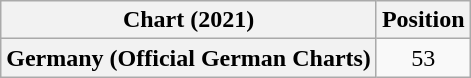<table class="wikitable plainrowheaders" style="text-align:center">
<tr>
<th scope="col">Chart (2021)</th>
<th scope="col">Position</th>
</tr>
<tr>
<th scope="row">Germany (Official German Charts)</th>
<td>53</td>
</tr>
</table>
